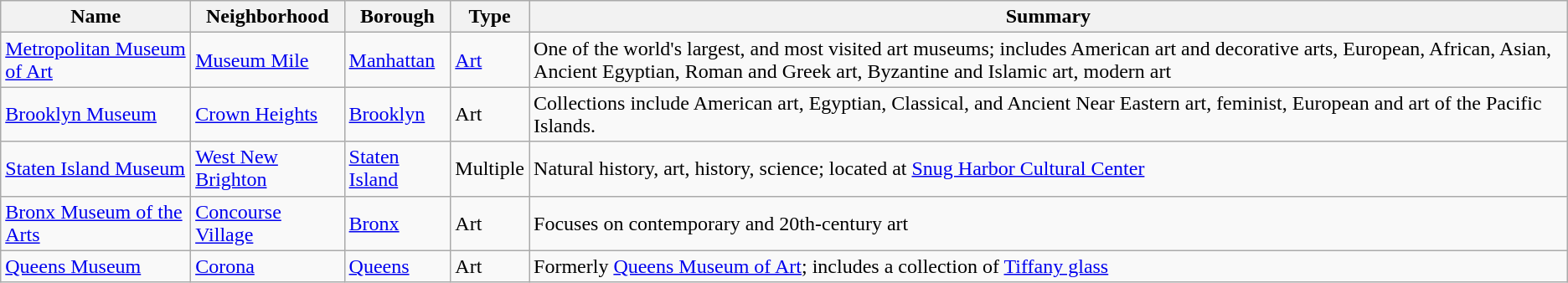<table class="wikitable sortable">
<tr>
<th>Name</th>
<th>Neighborhood</th>
<th>Borough</th>
<th>Type</th>
<th>Summary</th>
</tr>
<tr>
<td><a href='#'>Metropolitan Museum of Art</a></td>
<td><a href='#'>Museum Mile</a></td>
<td><a href='#'>Manhattan</a></td>
<td><a href='#'>Art</a></td>
<td>One of the world's largest, and most visited art museums; includes American art and decorative arts, European, African, Asian, Ancient Egyptian, Roman and Greek art, Byzantine and Islamic art, modern art</td>
</tr>
<tr>
<td><a href='#'>Brooklyn Museum</a></td>
<td><a href='#'>Crown Heights</a></td>
<td><a href='#'>Brooklyn</a></td>
<td>Art</td>
<td>Collections include American art, Egyptian, Classical, and Ancient Near Eastern art, feminist, European and art of the Pacific Islands.</td>
</tr>
<tr>
<td><a href='#'>Staten Island Museum</a></td>
<td><a href='#'>West New Brighton</a></td>
<td><a href='#'>Staten Island</a></td>
<td>Multiple</td>
<td>Natural history, art, history, science; located at <a href='#'>Snug Harbor Cultural Center</a></td>
</tr>
<tr>
<td><a href='#'>Bronx Museum of the Arts</a></td>
<td><a href='#'>Concourse Village</a></td>
<td><a href='#'>Bronx</a></td>
<td>Art</td>
<td>Focuses on contemporary and 20th-century art</td>
</tr>
<tr>
<td><a href='#'>Queens Museum</a></td>
<td><a href='#'>Corona</a></td>
<td><a href='#'>Queens</a></td>
<td>Art</td>
<td>Formerly <a href='#'>Queens Museum of Art</a>; includes a collection of <a href='#'>Tiffany glass</a></td>
</tr>
</table>
